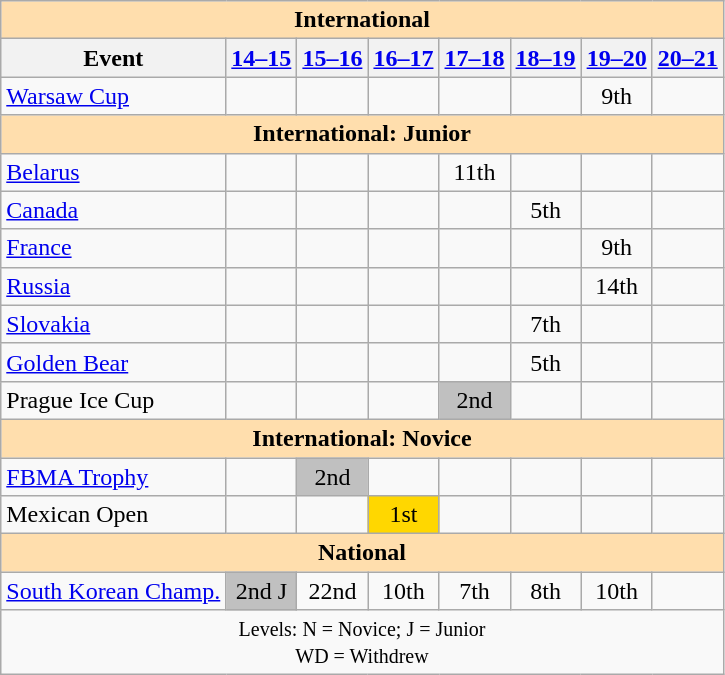<table class="wikitable" style="text-align:center">
<tr>
<th style="background-color: #ffdead; " colspan=8 align=center>International</th>
</tr>
<tr>
<th>Event</th>
<th><a href='#'>14–15</a></th>
<th><a href='#'>15–16</a></th>
<th><a href='#'>16–17</a></th>
<th><a href='#'>17–18</a></th>
<th><a href='#'>18–19</a></th>
<th><a href='#'>19–20</a></th>
<th><a href='#'>20–21</a></th>
</tr>
<tr>
<td align=left> <a href='#'>Warsaw Cup</a></td>
<td></td>
<td></td>
<td></td>
<td></td>
<td></td>
<td>9th</td>
<td></td>
</tr>
<tr>
<th style="background-color: #ffdead; " colspan=8 align=center>International: Junior</th>
</tr>
<tr>
<td align=left> <a href='#'>Belarus</a></td>
<td></td>
<td></td>
<td></td>
<td>11th</td>
<td></td>
<td></td>
<td></td>
</tr>
<tr>
<td align=left> <a href='#'>Canada</a></td>
<td></td>
<td></td>
<td></td>
<td></td>
<td>5th</td>
<td></td>
<td></td>
</tr>
<tr>
<td align=left> <a href='#'>France</a></td>
<td></td>
<td></td>
<td></td>
<td></td>
<td></td>
<td>9th</td>
<td></td>
</tr>
<tr>
<td align=left> <a href='#'>Russia</a></td>
<td></td>
<td></td>
<td></td>
<td></td>
<td></td>
<td>14th</td>
<td></td>
</tr>
<tr>
<td align=left> <a href='#'>Slovakia</a></td>
<td></td>
<td></td>
<td></td>
<td></td>
<td>7th</td>
<td></td>
<td></td>
</tr>
<tr>
<td align=left><a href='#'>Golden Bear</a></td>
<td></td>
<td></td>
<td></td>
<td></td>
<td>5th</td>
<td></td>
<td></td>
</tr>
<tr>
<td align=left>Prague Ice Cup</td>
<td></td>
<td></td>
<td></td>
<td bgcolor=silver>2nd</td>
<td></td>
<td></td>
<td></td>
</tr>
<tr>
<th style="background-color: #ffdead; " colspan=8 align=center>International: Novice</th>
</tr>
<tr>
<td align=left><a href='#'>FBMA Trophy</a></td>
<td></td>
<td bgcolor=silver>2nd</td>
<td></td>
<td></td>
<td></td>
<td></td>
<td></td>
</tr>
<tr>
<td align=left>Mexican Open</td>
<td></td>
<td></td>
<td bgcolor=gold>1st  </td>
<td></td>
<td></td>
<td></td>
<td></td>
</tr>
<tr>
<th style="background-color: #ffdead; " colspan=8 align=center>National</th>
</tr>
<tr>
<td align=left><a href='#'>South Korean Champ.</a></td>
<td bgcolor=silver>2nd J</td>
<td>22nd</td>
<td>10th</td>
<td>7th</td>
<td>8th</td>
<td>10th</td>
<td></td>
</tr>
<tr>
<td colspan=8 align=center><small> Levels: N = Novice; J = Junior <br> WD = Withdrew </small></td>
</tr>
</table>
